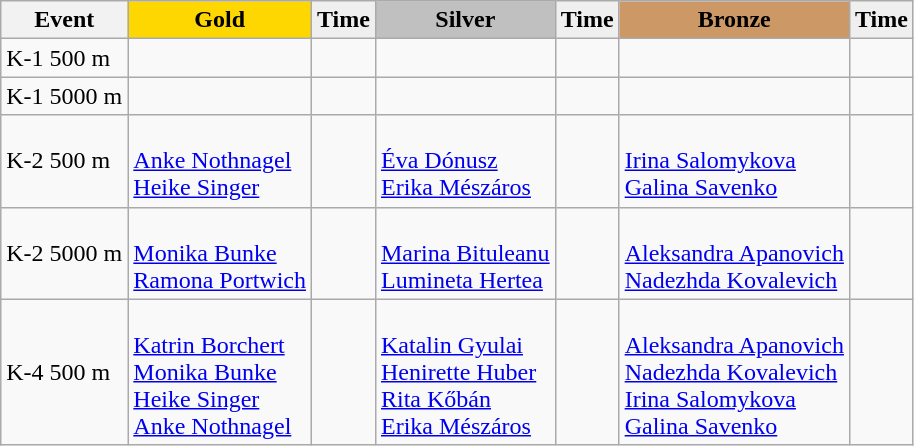<table class="wikitable">
<tr>
<th>Event</th>
<td align=center bgcolor="gold"><strong>Gold</strong></td>
<td align=center bgcolor="EFEFEF"><strong>Time</strong></td>
<td align=center bgcolor="silver"><strong>Silver</strong></td>
<td align=center bgcolor="EFEFEF"><strong>Time</strong></td>
<td align=center bgcolor="CC9966"><strong>Bronze</strong></td>
<td align=center bgcolor="EFEFEF"><strong>Time</strong></td>
</tr>
<tr>
<td>K-1 500 m</td>
<td></td>
<td></td>
<td></td>
<td></td>
<td></td>
<td></td>
</tr>
<tr>
<td>K-1 5000 m</td>
<td></td>
<td></td>
<td></td>
<td></td>
<td></td>
<td></td>
</tr>
<tr>
<td>K-2 500 m</td>
<td><br><a href='#'>Anke Nothnagel</a><br><a href='#'>Heike Singer</a></td>
<td></td>
<td><br><a href='#'>Éva Dónusz</a><br><a href='#'>Erika Mészáros</a></td>
<td></td>
<td><br><a href='#'>Irina Salomykova</a><br><a href='#'>Galina Savenko</a></td>
<td></td>
</tr>
<tr>
<td>K-2 5000 m</td>
<td><br><a href='#'>Monika Bunke</a><br><a href='#'>Ramona Portwich</a></td>
<td></td>
<td><br><a href='#'>Marina Bituleanu</a><br><a href='#'>Lumineta Hertea</a></td>
<td></td>
<td><br><a href='#'>Aleksandra Apanovich</a><br><a href='#'>Nadezhda Kovalevich</a></td>
<td></td>
</tr>
<tr>
<td>K-4 500 m</td>
<td><br><a href='#'>Katrin Borchert</a><br><a href='#'>Monika Bunke</a><br><a href='#'>Heike Singer</a><br><a href='#'>Anke Nothnagel</a></td>
<td></td>
<td><br><a href='#'>Katalin Gyulai</a><br><a href='#'>Henirette Huber</a><br><a href='#'>Rita Kőbán</a><br><a href='#'>Erika Mészáros</a></td>
<td></td>
<td><br><a href='#'>Aleksandra Apanovich</a><br><a href='#'>Nadezhda Kovalevich</a><br><a href='#'>Irina Salomykova</a><br><a href='#'>Galina Savenko</a></td>
<td></td>
</tr>
</table>
